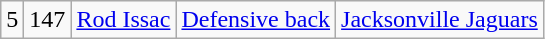<table class="wikitable" style="text-align:center">
<tr>
<td>5</td>
<td>147</td>
<td><a href='#'>Rod Issac</a></td>
<td><a href='#'>Defensive back</a></td>
<td><a href='#'>Jacksonville Jaguars</a></td>
</tr>
</table>
